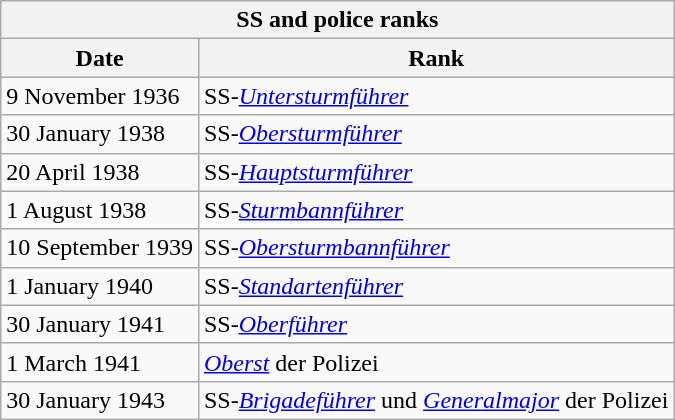<table class="wikitable float-right">
<tr>
<th colspan="2">SS and police ranks</th>
</tr>
<tr>
<th>Date</th>
<th>Rank</th>
</tr>
<tr>
<td>9 November 1936</td>
<td>SS-<em><a href='#'>Untersturmführer</a></em></td>
</tr>
<tr>
<td>30 January 1938</td>
<td>SS-<em><a href='#'>Obersturmführer</a></em></td>
</tr>
<tr>
<td>20 April 1938</td>
<td>SS-<em><a href='#'>Hauptsturmführer</a></em></td>
</tr>
<tr>
<td>1 August 1938</td>
<td>SS-<em><a href='#'>Sturmbannführer</a></em></td>
</tr>
<tr>
<td>10 September 1939</td>
<td>SS-<em><a href='#'>Obersturmbannführer</a></em></td>
</tr>
<tr>
<td>1 January 1940</td>
<td>SS-<em><a href='#'>Standartenführer</a></em></td>
</tr>
<tr>
<td>30 January 1941</td>
<td>SS-<em><a href='#'>Oberführer</a></em></td>
</tr>
<tr>
<td>1 March 1941</td>
<td><em><a href='#'>Oberst</a></em> der Polizei</td>
</tr>
<tr>
<td>30 January 1943</td>
<td>SS-<em><a href='#'>Brigadeführer</a></em> und <em><a href='#'>Generalmajor</a></em> der Polizei</td>
</tr>
</table>
